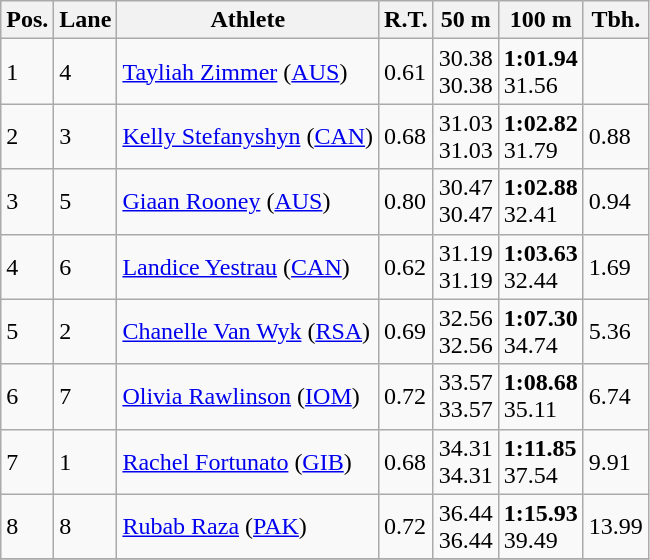<table class="wikitable">
<tr>
<th>Pos.</th>
<th>Lane</th>
<th>Athlete</th>
<th>R.T.</th>
<th>50 m</th>
<th>100 m</th>
<th>Tbh.</th>
</tr>
<tr>
<td>1</td>
<td>4</td>
<td> <a href='#'>Tayliah Zimmer</a> (<a href='#'>AUS</a>)</td>
<td>0.61</td>
<td>30.38<br>30.38</td>
<td><strong>1:01.94</strong><br>31.56</td>
<td> </td>
</tr>
<tr>
<td>2</td>
<td>3</td>
<td> <a href='#'>Kelly Stefanyshyn</a> (<a href='#'>CAN</a>)</td>
<td>0.68</td>
<td>31.03<br>31.03</td>
<td><strong>1:02.82</strong><br>31.79</td>
<td>0.88</td>
</tr>
<tr>
<td>3</td>
<td>5</td>
<td> <a href='#'>Giaan Rooney</a> (<a href='#'>AUS</a>)</td>
<td>0.80</td>
<td>30.47<br>30.47</td>
<td><strong>1:02.88</strong><br>32.41</td>
<td>0.94</td>
</tr>
<tr>
<td>4</td>
<td>6</td>
<td> <a href='#'>Landice Yestrau</a> (<a href='#'>CAN</a>)</td>
<td>0.62</td>
<td>31.19<br>31.19</td>
<td><strong>1:03.63</strong><br>32.44</td>
<td>1.69</td>
</tr>
<tr>
<td>5</td>
<td>2</td>
<td> <a href='#'>Chanelle Van Wyk</a> (<a href='#'>RSA</a>)</td>
<td>0.69</td>
<td>32.56<br>32.56</td>
<td><strong>1:07.30</strong><br>34.74</td>
<td>5.36</td>
</tr>
<tr>
<td>6</td>
<td>7</td>
<td> <a href='#'>Olivia Rawlinson</a> (<a href='#'>IOM</a>)</td>
<td>0.72</td>
<td>33.57<br>33.57</td>
<td><strong>1:08.68</strong><br>35.11</td>
<td>6.74</td>
</tr>
<tr>
<td>7</td>
<td>1</td>
<td> <a href='#'>Rachel Fortunato</a> (<a href='#'>GIB</a>)</td>
<td>0.68</td>
<td>34.31<br>34.31</td>
<td><strong>1:11.85</strong><br>37.54</td>
<td>9.91</td>
</tr>
<tr>
<td>8</td>
<td>8</td>
<td> <a href='#'>Rubab Raza</a> (<a href='#'>PAK</a>)</td>
<td>0.72</td>
<td>36.44<br>36.44</td>
<td><strong>1:15.93</strong><br>39.49</td>
<td>13.99</td>
</tr>
<tr>
</tr>
</table>
